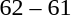<table style="text-align:center">
<tr>
<th width=200></th>
<th width=100></th>
<th width=200></th>
<th></th>
</tr>
<tr>
<td align=right><strong></strong></td>
<td>62 – 61</td>
<td align=left></td>
</tr>
</table>
